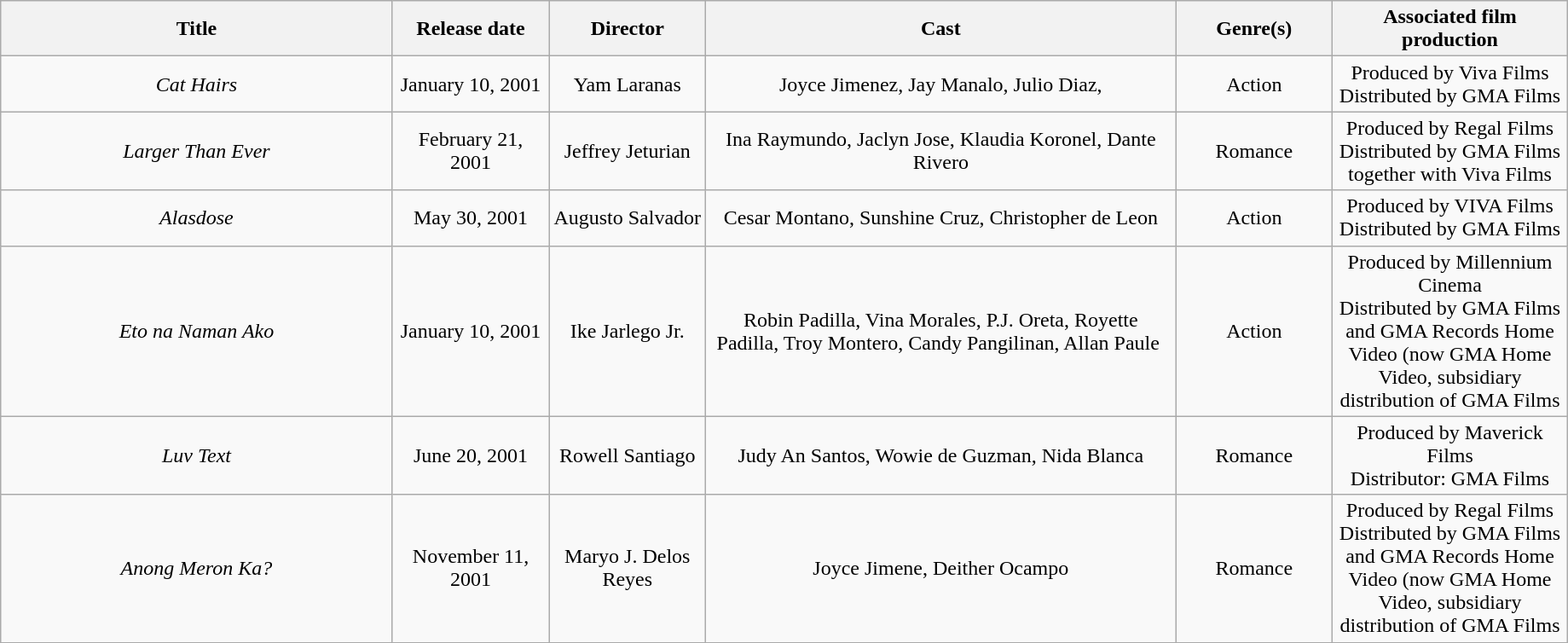<table class="wikitable" "toccolours sortable" style="width:97%; text-align:center">
<tr>
<th style="width:25%;">Title</th>
<th style="width:10%;">Release date</th>
<th style="width:10%;">Director</th>
<th style="width:30%;">Cast</th>
<th style="width:10%;">Genre(s)</th>
<th style="width:15%;">Associated film production</th>
</tr>
<tr>
<td><em>Cat Hairs</em></td>
<td>January 10, 2001</td>
<td>Yam Laranas</td>
<td>Joyce Jimenez, Jay Manalo, Julio Diaz,</td>
<td>Action</td>
<td>Produced by Viva Films<br>Distributed by GMA Films</td>
</tr>
<tr>
<td><em>Larger Than Ever</em></td>
<td>February 21, 2001</td>
<td>Jeffrey Jeturian</td>
<td>Ina Raymundo, Jaclyn Jose, Klaudia Koronel, Dante Rivero</td>
<td>Romance</td>
<td>Produced by Regal Films<br>Distributed by GMA Films together with Viva Films  </td>
</tr>
<tr>
<td><em>Alasdose</em></td>
<td>May 30, 2001</td>
<td>Augusto Salvador</td>
<td>Cesar Montano, Sunshine Cruz, Christopher de Leon</td>
<td>Action</td>
<td>Produced by VIVA Films<br>Distributed by GMA Films</td>
</tr>
<tr>
<td><em>Eto na Naman Ako</em></td>
<td>January 10, 2001</td>
<td>Ike Jarlego Jr.</td>
<td>Robin Padilla, Vina Morales, P.J. Oreta, Royette Padilla, Troy Montero, Candy Pangilinan, Allan Paule </td>
<td>Action</td>
<td>Produced by Millennium Cinema<br>Distributed by GMA Films and GMA Records Home Video (now GMA Home Video, subsidiary distribution of GMA Films</td>
</tr>
<tr>
<td><em>Luv Text</em></td>
<td>June 20, 2001</td>
<td>Rowell Santiago</td>
<td>Judy An Santos, Wowie de Guzman, Nida Blanca</td>
<td>Romance</td>
<td>Produced by Maverick Films<br>Distributor: GMA Films</td>
</tr>
<tr>
<td><em>Anong Meron Ka?</em></td>
<td>November 11, 2001</td>
<td>Maryo J. Delos Reyes</td>
<td>Joyce Jimene, Deither Ocampo</td>
<td>Romance</td>
<td>Produced by Regal Films<br>Distributed by GMA Films and GMA Records Home Video (now GMA Home Video, subsidiary distribution of GMA Films </td>
</tr>
<tr>
</tr>
</table>
